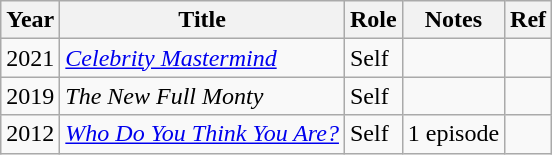<table class="wikitable sortable">
<tr>
<th>Year</th>
<th>Title</th>
<th>Role</th>
<th>Notes</th>
<th>Ref</th>
</tr>
<tr>
<td>2021</td>
<td><em><a href='#'>Celebrity Mastermind</a></em></td>
<td>Self</td>
<td></td>
<td></td>
</tr>
<tr>
<td>2019</td>
<td><em>The New Full Monty</em></td>
<td>Self</td>
<td></td>
<td></td>
</tr>
<tr>
<td>2012</td>
<td><em><a href='#'>Who Do You Think You Are?</a></em></td>
<td>Self</td>
<td>1 episode</td>
<td></td>
</tr>
</table>
